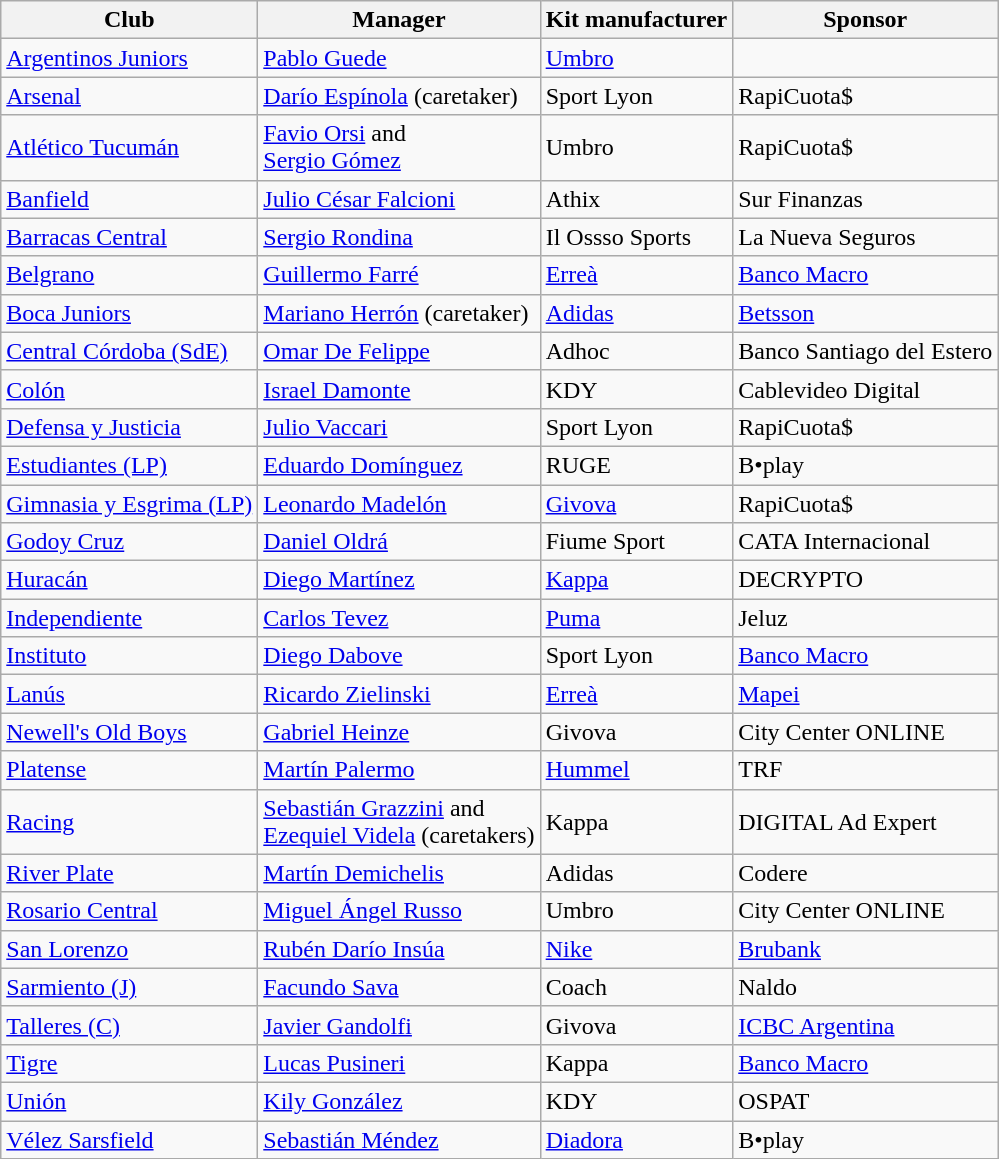<table class="wikitable sortable">
<tr>
<th>Club</th>
<th>Manager</th>
<th>Kit manufacturer</th>
<th>Sponsor</th>
</tr>
<tr>
<td><a href='#'>Argentinos Juniors</a></td>
<td> <a href='#'>Pablo Guede</a></td>
<td><a href='#'>Umbro</a></td>
<td></td>
</tr>
<tr>
<td><a href='#'>Arsenal</a></td>
<td> <a href='#'>Darío Espínola</a> (caretaker)</td>
<td>Sport Lyon</td>
<td>RapiCuota$</td>
</tr>
<tr>
<td><a href='#'>Atlético Tucumán</a></td>
<td> <a href='#'>Favio Orsi</a> and<br> <a href='#'>Sergio Gómez</a></td>
<td>Umbro</td>
<td>RapiCuota$</td>
</tr>
<tr>
<td><a href='#'>Banfield</a></td>
<td> <a href='#'>Julio César Falcioni</a></td>
<td>Athix</td>
<td>Sur Finanzas</td>
</tr>
<tr>
<td><a href='#'>Barracas Central</a></td>
<td> <a href='#'>Sergio Rondina</a></td>
<td>Il Ossso Sports</td>
<td>La Nueva Seguros</td>
</tr>
<tr>
<td><a href='#'>Belgrano</a></td>
<td> <a href='#'>Guillermo Farré</a></td>
<td><a href='#'>Erreà</a></td>
<td><a href='#'>Banco Macro</a></td>
</tr>
<tr>
<td><a href='#'>Boca Juniors</a></td>
<td> <a href='#'>Mariano Herrón</a> (caretaker)</td>
<td><a href='#'>Adidas</a></td>
<td><a href='#'>Betsson</a></td>
</tr>
<tr>
<td><a href='#'>Central Córdoba (SdE)</a></td>
<td> <a href='#'>Omar De Felippe</a></td>
<td>Adhoc</td>
<td>Banco Santiago del Estero</td>
</tr>
<tr>
<td><a href='#'>Colón</a></td>
<td> <a href='#'>Israel Damonte</a></td>
<td>KDY</td>
<td>Cablevideo Digital</td>
</tr>
<tr>
<td><a href='#'>Defensa y Justicia</a></td>
<td> <a href='#'>Julio Vaccari</a></td>
<td>Sport Lyon</td>
<td>RapiCuota$</td>
</tr>
<tr>
<td><a href='#'>Estudiantes (LP)</a></td>
<td> <a href='#'>Eduardo Domínguez</a></td>
<td>RUGE</td>
<td>B•play</td>
</tr>
<tr>
<td><a href='#'>Gimnasia y Esgrima (LP)</a></td>
<td> <a href='#'>Leonardo Madelón</a></td>
<td><a href='#'>Givova</a></td>
<td>RapiCuota$</td>
</tr>
<tr>
<td><a href='#'>Godoy Cruz</a></td>
<td> <a href='#'>Daniel Oldrá</a></td>
<td>Fiume Sport</td>
<td>CATA Internacional</td>
</tr>
<tr>
<td><a href='#'>Huracán</a></td>
<td> <a href='#'>Diego Martínez</a></td>
<td><a href='#'>Kappa</a></td>
<td>DECRYPTO</td>
</tr>
<tr>
<td><a href='#'>Independiente</a></td>
<td> <a href='#'>Carlos Tevez</a></td>
<td><a href='#'>Puma</a></td>
<td>Jeluz</td>
</tr>
<tr>
<td><a href='#'>Instituto</a></td>
<td> <a href='#'>Diego Dabove</a></td>
<td>Sport Lyon</td>
<td><a href='#'>Banco Macro</a></td>
</tr>
<tr>
<td><a href='#'>Lanús</a></td>
<td> <a href='#'>Ricardo Zielinski</a></td>
<td><a href='#'>Erreà</a></td>
<td><a href='#'>Mapei</a></td>
</tr>
<tr>
<td><a href='#'>Newell's Old Boys</a></td>
<td> <a href='#'>Gabriel Heinze</a></td>
<td>Givova</td>
<td>City Center ONLINE</td>
</tr>
<tr>
<td><a href='#'>Platense</a></td>
<td> <a href='#'>Martín Palermo</a></td>
<td><a href='#'>Hummel</a></td>
<td>TRF</td>
</tr>
<tr>
<td><a href='#'>Racing</a></td>
<td> <a href='#'>Sebastián Grazzini</a> and<br> <a href='#'>Ezequiel Videla</a> (caretakers)</td>
<td>Kappa</td>
<td>DIGITAL Ad Expert</td>
</tr>
<tr>
<td><a href='#'>River Plate</a></td>
<td> <a href='#'>Martín Demichelis</a></td>
<td>Adidas</td>
<td>Codere</td>
</tr>
<tr>
<td><a href='#'>Rosario Central</a></td>
<td> <a href='#'>Miguel Ángel Russo</a></td>
<td>Umbro</td>
<td>City Center ONLINE</td>
</tr>
<tr>
<td><a href='#'>San Lorenzo</a></td>
<td> <a href='#'>Rubén Darío Insúa</a></td>
<td><a href='#'>Nike</a></td>
<td><a href='#'>Brubank</a></td>
</tr>
<tr>
<td><a href='#'>Sarmiento (J)</a></td>
<td> <a href='#'>Facundo Sava</a></td>
<td>Coach</td>
<td>Naldo</td>
</tr>
<tr>
<td><a href='#'>Talleres (C)</a></td>
<td> <a href='#'>Javier Gandolfi</a></td>
<td>Givova</td>
<td><a href='#'>ICBC Argentina</a></td>
</tr>
<tr>
<td><a href='#'>Tigre</a></td>
<td> <a href='#'>Lucas Pusineri</a></td>
<td>Kappa</td>
<td><a href='#'>Banco Macro</a></td>
</tr>
<tr>
<td><a href='#'>Unión</a></td>
<td> <a href='#'>Kily González</a></td>
<td>KDY</td>
<td>OSPAT</td>
</tr>
<tr>
<td><a href='#'>Vélez Sarsfield</a></td>
<td> <a href='#'>Sebastián Méndez</a></td>
<td><a href='#'>Diadora</a></td>
<td>B•play</td>
</tr>
</table>
